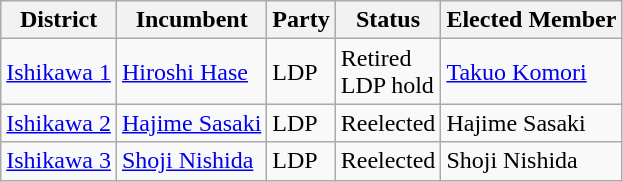<table class="wikitable">
<tr>
<th>District</th>
<th>Incumbent</th>
<th>Party</th>
<th>Status</th>
<th>Elected Member</th>
</tr>
<tr>
<td><a href='#'>Ishikawa 1</a></td>
<td><a href='#'>Hiroshi Hase</a></td>
<td>LDP</td>
<td>Retired<br>LDP hold</td>
<td><a href='#'>Takuo Komori</a></td>
</tr>
<tr>
<td><a href='#'>Ishikawa 2</a></td>
<td><a href='#'>Hajime Sasaki</a></td>
<td>LDP</td>
<td>Reelected</td>
<td>Hajime Sasaki</td>
</tr>
<tr>
<td><a href='#'>Ishikawa 3</a></td>
<td><a href='#'>Shoji Nishida</a></td>
<td>LDP</td>
<td>Reelected</td>
<td>Shoji Nishida</td>
</tr>
</table>
